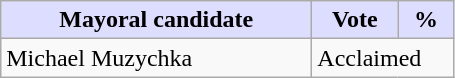<table class="wikitable">
<tr>
<th style="background:#ddf; width:200px;">Mayoral candidate</th>
<th style="background:#ddf; width:50px;">Vote</th>
<th style="background:#ddf; width:30px;">%</th>
</tr>
<tr>
<td>Michael Muzychka</td>
<td colspan="2">Acclaimed</td>
</tr>
</table>
